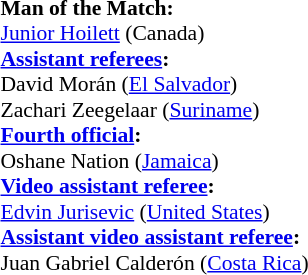<table width=50% style="font-size:90%">
<tr>
<td><br><strong>Man of the Match:</strong>
<br><a href='#'>Junior Hoilett</a> (Canada)<br><strong><a href='#'>Assistant referees</a>:</strong>
<br>David Morán (<a href='#'>El Salvador</a>)
<br>Zachari Zeegelaar (<a href='#'>Suriname</a>)
<br><strong><a href='#'>Fourth official</a>:</strong>
<br>Oshane Nation (<a href='#'>Jamaica</a>)
<br><strong><a href='#'>Video assistant referee</a>:</strong>
<br><a href='#'>Edvin Jurisevic</a> (<a href='#'>United States</a>)
<br><strong><a href='#'>Assistant video assistant referee</a>:</strong>
<br>Juan Gabriel Calderón (<a href='#'>Costa Rica</a>)</td>
</tr>
</table>
